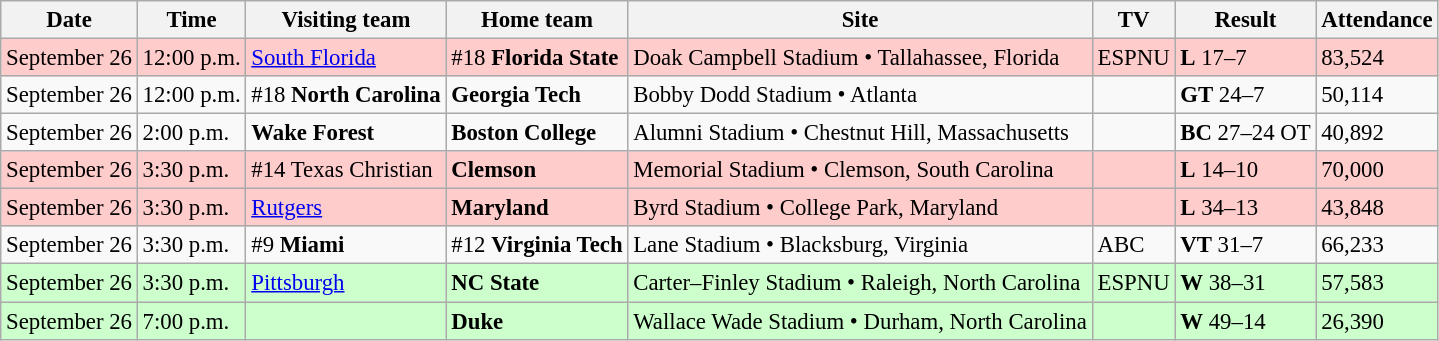<table class="wikitable" style="font-size:95%;">
<tr>
<th>Date</th>
<th>Time</th>
<th>Visiting team</th>
<th>Home team</th>
<th>Site</th>
<th>TV</th>
<th>Result</th>
<th>Attendance</th>
</tr>
<tr bgcolor=ffcccc>
<td>September 26</td>
<td>12:00 p.m.</td>
<td><a href='#'>South Florida</a></td>
<td>#18 <strong>Florida State</strong></td>
<td>Doak Campbell Stadium • Tallahassee, Florida</td>
<td>ESPNU</td>
<td><strong>L</strong> 17–7</td>
<td>83,524</td>
</tr>
<tr bgcolor=>
<td>September 26</td>
<td>12:00 p.m.</td>
<td>#18 <strong>North Carolina</strong></td>
<td><strong>Georgia Tech</strong></td>
<td>Bobby Dodd Stadium • Atlanta</td>
<td></td>
<td><strong>GT</strong> 24–7</td>
<td>50,114</td>
</tr>
<tr bgcolor=>
<td>September 26</td>
<td>2:00 p.m.</td>
<td><strong>Wake Forest</strong></td>
<td><strong>Boston College</strong></td>
<td>Alumni Stadium • Chestnut Hill, Massachusetts</td>
<td></td>
<td><strong>BC</strong> 27–24 OT</td>
<td>40,892</td>
</tr>
<tr bgcolor=#ffcccc>
<td>September 26</td>
<td>3:30 p.m.</td>
<td>#14 Texas Christian</td>
<td><strong>Clemson</strong></td>
<td>Memorial Stadium • Clemson, South Carolina</td>
<td></td>
<td><strong>L</strong> 14–10</td>
<td>70,000</td>
</tr>
<tr bgcolor=#ffcccc>
<td>September 26</td>
<td>3:30 p.m.</td>
<td><a href='#'>Rutgers</a></td>
<td><strong>Maryland</strong></td>
<td>Byrd Stadium • College Park, Maryland</td>
<td></td>
<td><strong>L</strong> 34–13</td>
<td>43,848</td>
</tr>
<tr bgcolor=>
<td>September 26</td>
<td>3:30 p.m.</td>
<td>#9 <strong>Miami</strong></td>
<td>#12 <strong>Virginia Tech</strong></td>
<td>Lane Stadium • Blacksburg, Virginia</td>
<td>ABC</td>
<td><strong>VT</strong> 31–7</td>
<td>66,233</td>
</tr>
<tr bgcolor=#ccffcc>
<td>September 26</td>
<td>3:30 p.m.</td>
<td><a href='#'>Pittsburgh</a></td>
<td><strong>NC State</strong></td>
<td>Carter–Finley Stadium • Raleigh, North Carolina</td>
<td>ESPNU</td>
<td><strong>W</strong> 38–31</td>
<td>57,583</td>
</tr>
<tr bgcolor=ccffcc>
<td>September 26</td>
<td>7:00 p.m.</td>
<td></td>
<td><strong>Duke</strong></td>
<td>Wallace Wade Stadium • Durham, North Carolina</td>
<td></td>
<td><strong>W</strong> 49–14</td>
<td>26,390</td>
</tr>
</table>
